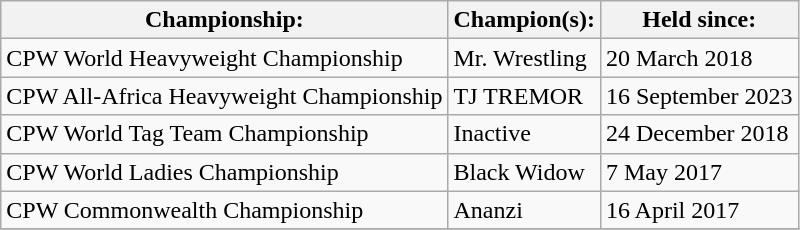<table class="wikitable">
<tr>
<th>Championship:</th>
<th>Champion(s):</th>
<th>Held since:</th>
</tr>
<tr>
<td>CPW World Heavyweight Championship</td>
<td>Mr. Wrestling</td>
<td>20 March 2018</td>
</tr>
<tr>
<td>CPW All-Africa Heavyweight Championship</td>
<td>TJ TREMOR</td>
<td>16 September 2023</td>
</tr>
<tr>
<td>CPW World Tag Team Championship</td>
<td>Inactive</td>
<td>24 December 2018</td>
</tr>
<tr>
<td>CPW World Ladies Championship</td>
<td>Black Widow</td>
<td>7 May 2017</td>
</tr>
<tr>
<td>CPW Commonwealth Championship</td>
<td>Ananzi</td>
<td>16 April 2017</td>
</tr>
<tr>
</tr>
</table>
